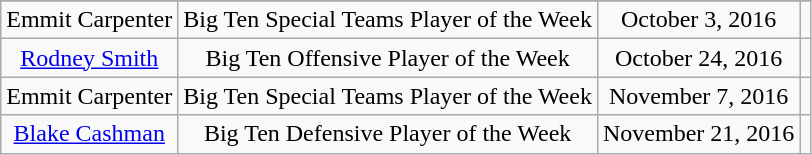<table class="wikitable sortable sortable" style="text-align: center">
<tr align=center>
</tr>
<tr>
<td>Emmit Carpenter</td>
<td>Big Ten Special Teams Player of the Week</td>
<td>October 3, 2016</td>
<td></td>
</tr>
<tr>
<td><a href='#'>Rodney Smith</a></td>
<td>Big Ten Offensive Player of the Week</td>
<td>October 24, 2016</td>
<td></td>
</tr>
<tr>
<td>Emmit Carpenter</td>
<td rowspan="1">Big Ten Special Teams Player of the Week</td>
<td rowspan="1">November 7, 2016</td>
<td rowspan="1"></td>
</tr>
<tr>
<td><a href='#'>Blake Cashman</a></td>
<td>Big Ten Defensive Player of the Week</td>
<td>November 21, 2016</td>
<td></td>
</tr>
</table>
